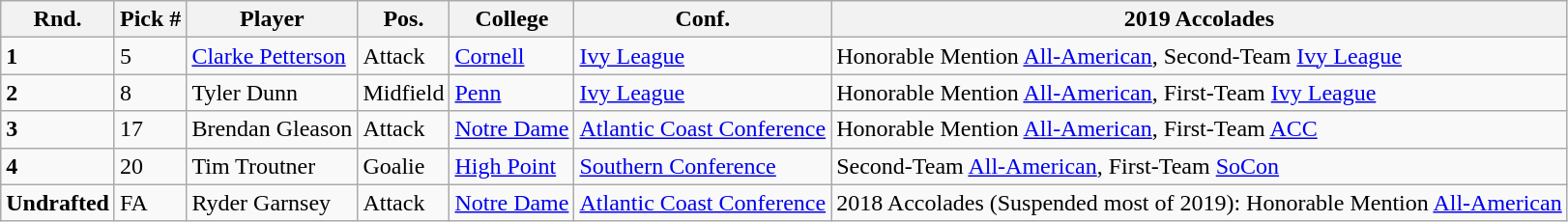<table class="wikitable" text-align:center;>
<tr>
<th>Rnd.</th>
<th>Pick #</th>
<th>Player</th>
<th>Pos.</th>
<th>College</th>
<th>Conf.</th>
<th>2019 Accolades</th>
</tr>
<tr>
<td><strong>1</strong></td>
<td>5</td>
<td><a href='#'>Clarke Petterson</a></td>
<td>Attack</td>
<td><a href='#'>Cornell</a></td>
<td><a href='#'>Ivy League</a></td>
<td>Honorable Mention <a href='#'>All-American</a>, Second-Team <a href='#'>Ivy League</a></td>
</tr>
<tr>
<td><strong>2</strong></td>
<td>8</td>
<td>Tyler Dunn</td>
<td>Midfield</td>
<td><a href='#'>Penn</a></td>
<td><a href='#'>Ivy League</a></td>
<td>Honorable Mention <a href='#'>All-American</a>, First-Team <a href='#'>Ivy League</a></td>
</tr>
<tr>
<td><strong>3</strong></td>
<td>17</td>
<td>Brendan Gleason</td>
<td>Attack</td>
<td><a href='#'>Notre Dame</a></td>
<td><a href='#'>Atlantic Coast Conference</a></td>
<td>Honorable Mention <a href='#'>All-American</a>, First-Team <a href='#'>ACC</a></td>
</tr>
<tr>
<td><strong>4</strong></td>
<td>20</td>
<td>Tim Troutner</td>
<td>Goalie</td>
<td><a href='#'>High Point</a></td>
<td><a href='#'>Southern Conference</a></td>
<td>Second-Team <a href='#'>All-American</a>, First-Team <a href='#'>SoCon</a></td>
</tr>
<tr>
<td><strong>Undrafted</strong></td>
<td>FA</td>
<td>Ryder Garnsey</td>
<td>Attack</td>
<td><a href='#'>Notre Dame</a></td>
<td><a href='#'>Atlantic Coast Conference</a></td>
<td>2018 Accolades (Suspended most of 2019): Honorable Mention <a href='#'>All-American</a></td>
</tr>
</table>
